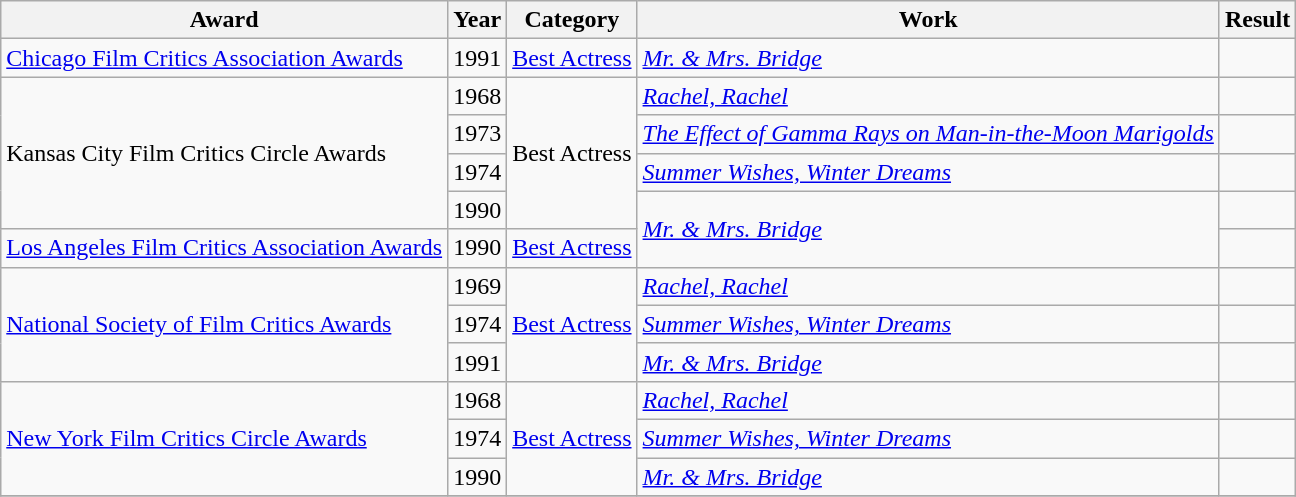<table class="wikitable unsortable">
<tr align="center">
<th>Award</th>
<th>Year</th>
<th>Category</th>
<th>Work</th>
<th>Result</th>
</tr>
<tr>
<td><a href='#'>Chicago Film Critics Association Awards</a></td>
<td>1991</td>
<td><a href='#'>Best Actress</a></td>
<td><em><a href='#'>Mr. & Mrs. Bridge</a></em></td>
<td></td>
</tr>
<tr>
<td rowspan=4>Kansas City Film Critics Circle Awards</td>
<td>1968</td>
<td rowspan=4>Best Actress</td>
<td><em><a href='#'>Rachel, Rachel</a></em></td>
<td></td>
</tr>
<tr>
<td>1973</td>
<td><em><a href='#'>The Effect of Gamma Rays on Man-in-the-Moon Marigolds</a></em></td>
<td></td>
</tr>
<tr>
<td>1974</td>
<td><em><a href='#'>Summer Wishes, Winter Dreams</a></em></td>
<td></td>
</tr>
<tr>
<td>1990</td>
<td rowspan=2><em><a href='#'>Mr. & Mrs. Bridge</a></em></td>
<td></td>
</tr>
<tr>
<td><a href='#'>Los Angeles Film Critics Association Awards</a></td>
<td>1990</td>
<td><a href='#'>Best Actress</a></td>
<td></td>
</tr>
<tr>
<td rowspan=3><a href='#'>National Society of Film Critics Awards</a></td>
<td>1969</td>
<td rowspan=3><a href='#'>Best Actress</a></td>
<td><em><a href='#'>Rachel, Rachel</a></em></td>
<td></td>
</tr>
<tr>
<td>1974</td>
<td><em><a href='#'>Summer Wishes, Winter Dreams</a></em></td>
<td></td>
</tr>
<tr>
<td>1991</td>
<td><em><a href='#'>Mr. & Mrs. Bridge</a></em></td>
<td></td>
</tr>
<tr>
<td rowspan=3><a href='#'>New York Film Critics Circle Awards</a></td>
<td>1968</td>
<td rowspan=3><a href='#'>Best Actress</a></td>
<td><em><a href='#'>Rachel, Rachel</a></em></td>
<td></td>
</tr>
<tr>
<td>1974</td>
<td><em><a href='#'>Summer Wishes, Winter Dreams</a></em></td>
<td></td>
</tr>
<tr>
<td>1990</td>
<td><em><a href='#'>Mr. & Mrs. Bridge</a></em></td>
<td></td>
</tr>
<tr>
</tr>
</table>
